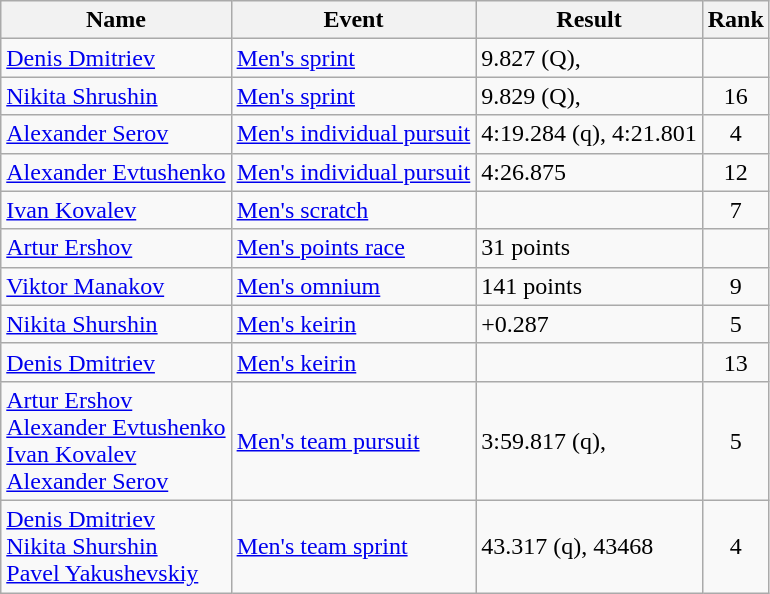<table class="wikitable sortable">
<tr>
<th>Name</th>
<th>Event</th>
<th>Result</th>
<th>Rank</th>
</tr>
<tr>
<td><a href='#'>Denis Dmitriev</a></td>
<td><a href='#'>Men's sprint</a></td>
<td>9.827 (Q),</td>
<td align=center></td>
</tr>
<tr>
<td><a href='#'>Nikita Shrushin</a></td>
<td><a href='#'>Men's sprint</a></td>
<td>9.829 (Q),</td>
<td align=center>16</td>
</tr>
<tr>
<td><a href='#'>Alexander Serov</a></td>
<td><a href='#'>Men's individual pursuit</a></td>
<td>4:19.284 (q), 4:21.801</td>
<td align=center>4</td>
</tr>
<tr>
<td><a href='#'>Alexander Evtushenko</a></td>
<td><a href='#'>Men's individual pursuit</a></td>
<td>4:26.875</td>
<td align=center>12</td>
</tr>
<tr>
<td><a href='#'>Ivan Kovalev</a></td>
<td><a href='#'>Men's scratch</a></td>
<td></td>
<td align=center>7</td>
</tr>
<tr>
<td><a href='#'>Artur Ershov</a></td>
<td><a href='#'>Men's points race</a></td>
<td>31 points</td>
<td align=center></td>
</tr>
<tr>
<td><a href='#'>Viktor Manakov</a></td>
<td><a href='#'>Men's omnium</a></td>
<td>141 points</td>
<td align=center>9</td>
</tr>
<tr>
<td><a href='#'>Nikita Shurshin</a></td>
<td><a href='#'>Men's keirin</a></td>
<td>+0.287</td>
<td align=center>5</td>
</tr>
<tr>
<td><a href='#'>Denis Dmitriev</a></td>
<td><a href='#'>Men's keirin</a></td>
<td></td>
<td align=center>13</td>
</tr>
<tr>
<td><a href='#'>Artur Ershov</a><br><a href='#'>Alexander Evtushenko</a><br><a href='#'>Ivan Kovalev</a><br><a href='#'>Alexander Serov</a></td>
<td><a href='#'>Men's team pursuit</a></td>
<td>3:59.817 (q),</td>
<td align=center>5</td>
</tr>
<tr>
<td><a href='#'>Denis Dmitriev</a><br><a href='#'>Nikita Shurshin</a><br><a href='#'>Pavel Yakushevskiy</a></td>
<td><a href='#'>Men's team sprint</a></td>
<td>43.317 (q), 43468</td>
<td align=center>4</td>
</tr>
</table>
